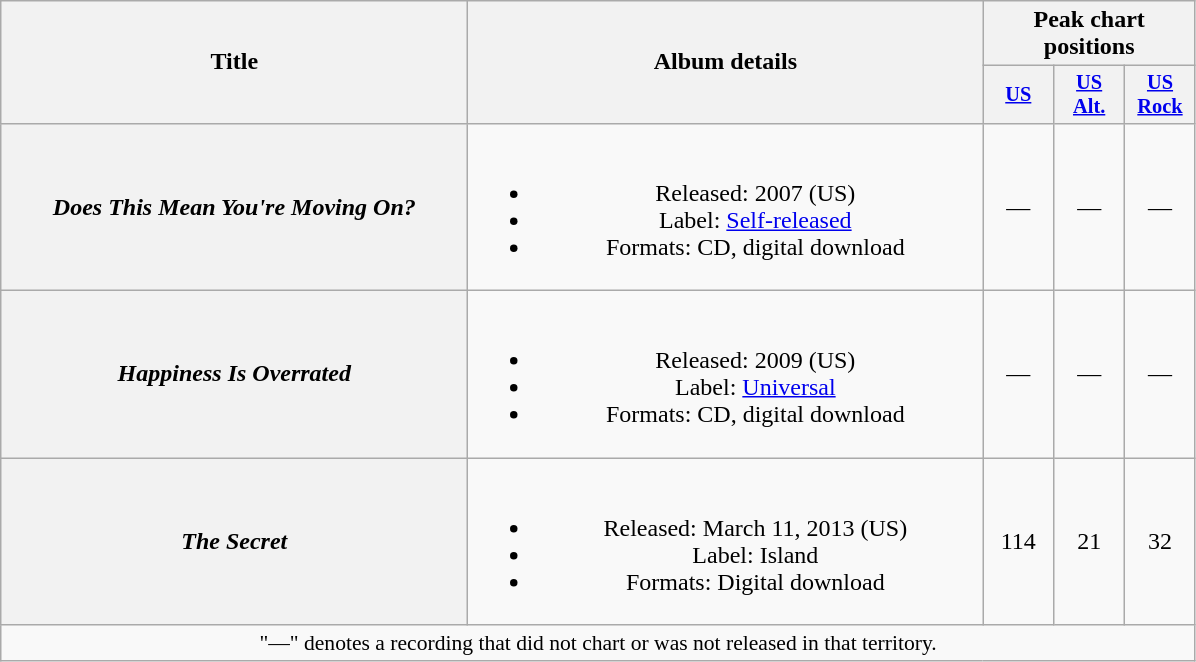<table class="wikitable plainrowheaders" style="text-align:center;">
<tr>
<th scope="col" rowspan="2" style="width:19em;">Title</th>
<th scope="col" rowspan="2" style="width:21em;">Album details</th>
<th scope="col" colspan="3">Peak chart positions</th>
</tr>
<tr>
<th scope="col" style="width:3em;font-size:85%;"><a href='#'>US</a><br></th>
<th scope="col" style="width:3em;font-size:85%;"><a href='#'>US<br>Alt.</a><br></th>
<th scope="col" style="width:3em;font-size:85%;"><a href='#'>US<br>Rock</a><br></th>
</tr>
<tr>
<th scope="row"><em>Does This Mean You're Moving On?</em></th>
<td><br><ul><li>Released: 2007 <span>(US)</span></li><li>Label: <a href='#'>Self-released</a></li><li>Formats: CD, digital download</li></ul></td>
<td>—</td>
<td>—</td>
<td>—</td>
</tr>
<tr>
<th scope="row"><em>Happiness Is Overrated</em></th>
<td><br><ul><li>Released: 2009 <span>(US)</span></li><li>Label: <a href='#'>Universal</a></li><li>Formats: CD, digital download</li></ul></td>
<td>—</td>
<td>—</td>
<td>—</td>
</tr>
<tr>
<th scope="row"><em>The Secret</em></th>
<td><br><ul><li>Released: March 11, 2013 <span>(US)</span></li><li>Label: Island</li><li>Formats: Digital download</li></ul></td>
<td>114</td>
<td>21</td>
<td>32</td>
</tr>
<tr>
<td colspan="8" style="font-size:90%">"—" denotes a recording that did not chart or was not released in that territory.</td>
</tr>
</table>
